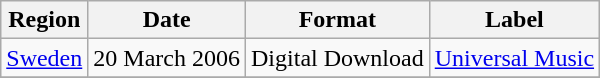<table class=wikitable>
<tr>
<th>Region</th>
<th>Date</th>
<th>Format</th>
<th>Label</th>
</tr>
<tr>
<td><a href='#'>Sweden</a></td>
<td>20 March 2006</td>
<td>Digital Download</td>
<td><a href='#'>Universal Music</a></td>
</tr>
<tr>
</tr>
</table>
